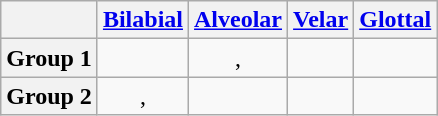<table class="wikitable" style="text-align: center;">
<tr>
<th></th>
<th><a href='#'>Bilabial</a></th>
<th><a href='#'>Alveolar</a></th>
<th><a href='#'>Velar</a></th>
<th><a href='#'>Glottal</a></th>
</tr>
<tr>
<th>Group 1</th>
<td></td>
<td>, </td>
<td></td>
<td></td>
</tr>
<tr>
<th>Group 2</th>
<td>, </td>
<td></td>
<td></td>
<td></td>
</tr>
</table>
